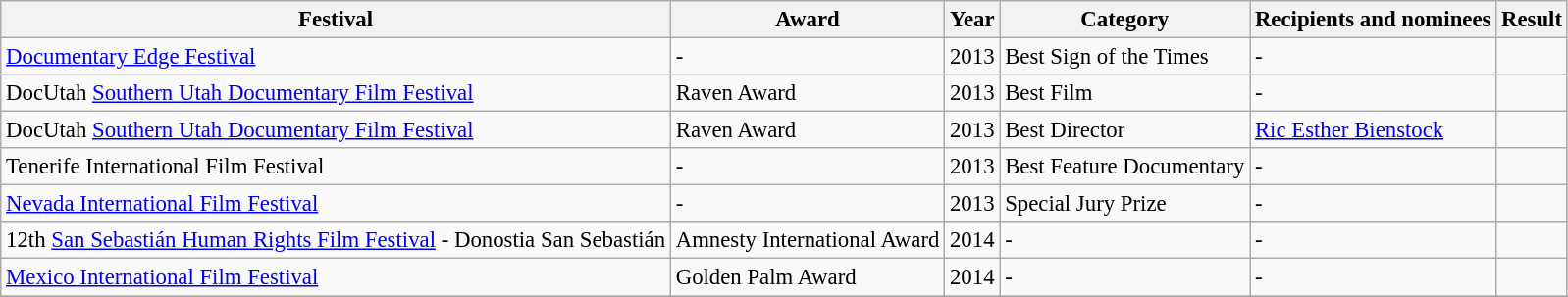<table class="wikitable sortable" style="font-size: 95%;">
<tr>
<th>Festival</th>
<th>Award</th>
<th>Year</th>
<th>Category</th>
<th>Recipients and nominees</th>
<th>Result</th>
</tr>
<tr>
<td><a href='#'>Documentary Edge Festival</a></td>
<td>-</td>
<td>2013</td>
<td>Best Sign of the Times</td>
<td>-</td>
<td></td>
</tr>
<tr>
<td>DocUtah <a href='#'>Southern Utah Documentary Film Festival</a></td>
<td>Raven Award</td>
<td>2013</td>
<td>Best Film</td>
<td>-</td>
<td></td>
</tr>
<tr>
<td>DocUtah <a href='#'>Southern Utah Documentary Film Festival</a></td>
<td>Raven Award</td>
<td>2013</td>
<td>Best Director</td>
<td><a href='#'>Ric Esther Bienstock</a></td>
<td></td>
</tr>
<tr>
<td>Tenerife International Film Festival</td>
<td>-</td>
<td>2013</td>
<td>Best Feature Documentary</td>
<td>-</td>
<td></td>
</tr>
<tr>
<td><a href='#'>Nevada International Film Festival</a></td>
<td>-</td>
<td>2013</td>
<td>Special Jury Prize</td>
<td>-</td>
<td></td>
</tr>
<tr>
<td>12th <a href='#'>San Sebastián Human Rights Film Festival</a> - Donostia San Sebastián</td>
<td>Amnesty International Award</td>
<td>2014</td>
<td>-</td>
<td>-</td>
<td></td>
</tr>
<tr>
<td><a href='#'>Mexico International Film Festival</a></td>
<td>Golden Palm Award</td>
<td>2014</td>
<td>-</td>
<td>-</td>
<td></td>
</tr>
<tr>
</tr>
</table>
